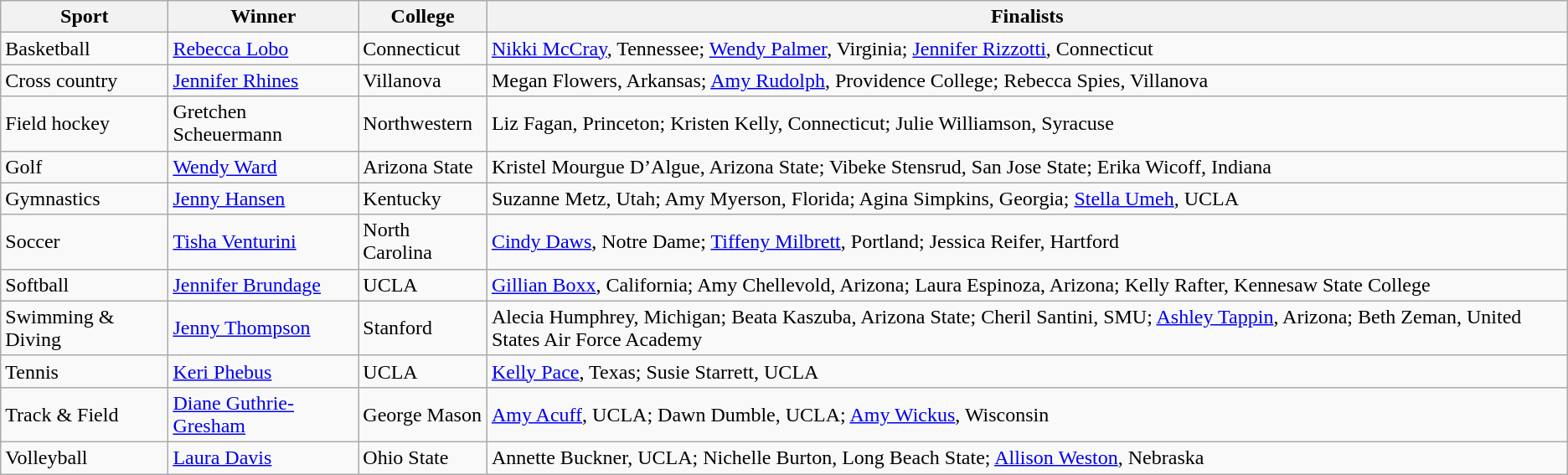<table class="wikitable">
<tr>
<th>Sport</th>
<th>Winner</th>
<th>College</th>
<th>Finalists</th>
</tr>
<tr>
<td>Basketball</td>
<td><a href='#'>Rebecca Lobo</a></td>
<td>Connecticut</td>
<td><a href='#'>Nikki McCray</a>, Tennessee; <a href='#'>Wendy Palmer</a>, Virginia; <a href='#'>Jennifer Rizzotti</a>, Connecticut</td>
</tr>
<tr>
<td>Cross country</td>
<td><a href='#'>Jennifer Rhines</a></td>
<td>Villanova</td>
<td>Megan Flowers, Arkansas; <a href='#'>Amy Rudolph</a>, Providence College; Rebecca Spies, Villanova</td>
</tr>
<tr>
<td>Field hockey</td>
<td>Gretchen Scheuermann</td>
<td>Northwestern</td>
<td>Liz Fagan, Princeton; Kristen Kelly, Connecticut; Julie Williamson, Syracuse</td>
</tr>
<tr>
<td>Golf</td>
<td><a href='#'>Wendy Ward</a></td>
<td>Arizona State</td>
<td>Kristel Mourgue D’Algue, Arizona State; Vibeke Stensrud, San Jose State; Erika Wicoff, Indiana</td>
</tr>
<tr>
<td>Gymnastics</td>
<td><a href='#'>Jenny Hansen</a></td>
<td>Kentucky</td>
<td>Suzanne Metz, Utah; Amy Myerson, Florida; Agina Simpkins, Georgia; <a href='#'>Stella Umeh</a>, UCLA</td>
</tr>
<tr>
<td>Soccer</td>
<td><a href='#'>Tisha Venturini</a></td>
<td>North Carolina</td>
<td><a href='#'>Cindy Daws</a>, Notre Dame; <a href='#'>Tiffeny Milbrett</a>, Portland; Jessica Reifer, Hartford</td>
</tr>
<tr>
<td>Softball</td>
<td><a href='#'>Jennifer Brundage</a></td>
<td>UCLA</td>
<td><a href='#'>Gillian Boxx</a>, California; Amy Chellevold, Arizona; Laura Espinoza, Arizona; Kelly Rafter, Kennesaw State College</td>
</tr>
<tr>
<td>Swimming & Diving</td>
<td><a href='#'>Jenny Thompson</a></td>
<td>Stanford</td>
<td>Alecia Humphrey, Michigan; Beata Kaszuba, Arizona State; Cheril Santini, SMU; <a href='#'>Ashley Tappin</a>, Arizona; Beth Zeman, United States Air Force Academy</td>
</tr>
<tr>
<td>Tennis</td>
<td><a href='#'>Keri Phebus</a></td>
<td>UCLA</td>
<td><a href='#'>Kelly Pace</a>, Texas; Susie Starrett, UCLA</td>
</tr>
<tr>
<td>Track & Field</td>
<td><a href='#'>Diane Guthrie-Gresham</a></td>
<td>George Mason</td>
<td><a href='#'>Amy Acuff</a>, UCLA; Dawn Dumble, UCLA; <a href='#'>Amy Wickus</a>, Wisconsin</td>
</tr>
<tr>
<td>Volleyball</td>
<td><a href='#'>Laura Davis</a></td>
<td>Ohio State</td>
<td>Annette Buckner, UCLA; Nichelle Burton, Long Beach State; <a href='#'>Allison Weston</a>, Nebraska</td>
</tr>
</table>
